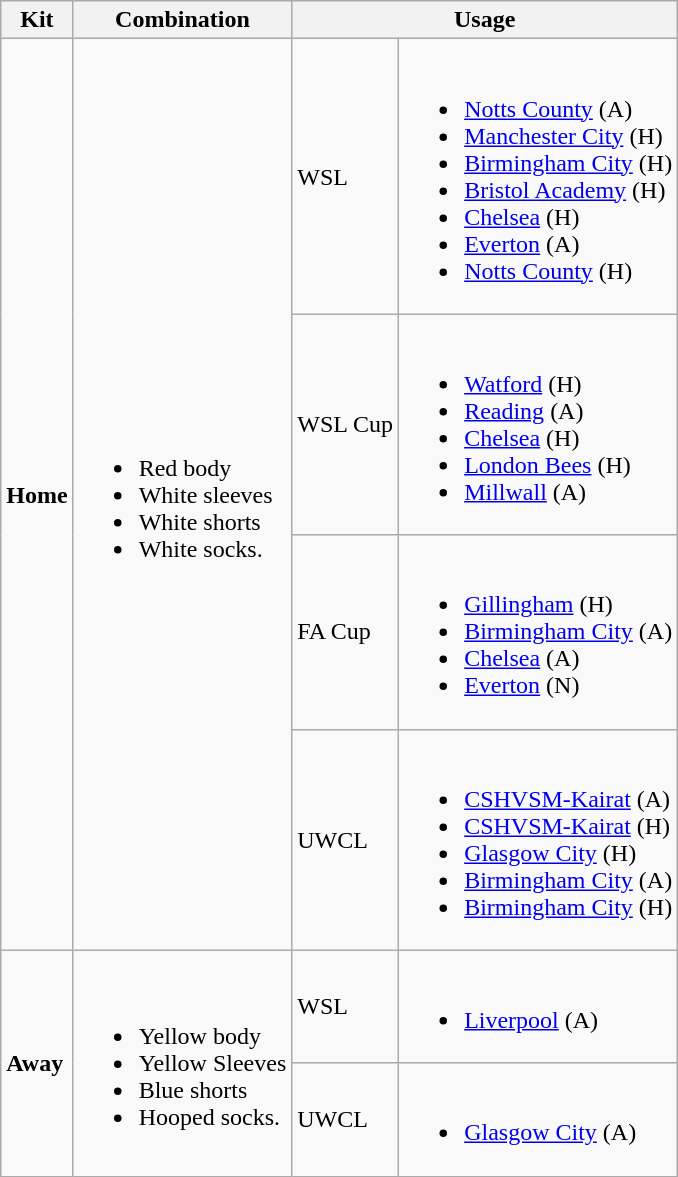<table class="wikitable">
<tr>
<th>Kit</th>
<th>Combination</th>
<th colspan="2">Usage</th>
</tr>
<tr>
<td rowspan="4"><strong>Home</strong></td>
<td rowspan="4"><br><ul><li>Red body</li><li>White sleeves</li><li>White shorts</li><li>White socks.</li></ul></td>
<td>WSL</td>
<td><br><ul><li><a href='#'>Notts County</a> (A)</li><li><a href='#'>Manchester City</a> (H)</li><li><a href='#'>Birmingham City</a> (H)</li><li><a href='#'>Bristol Academy</a> (H)</li><li><a href='#'>Chelsea</a> (H)</li><li><a href='#'>Everton</a> (A)</li><li><a href='#'>Notts County</a> (H)</li></ul></td>
</tr>
<tr>
<td>WSL Cup</td>
<td><br><ul><li><a href='#'>Watford</a> (H)</li><li><a href='#'>Reading</a> (A)</li><li><a href='#'>Chelsea</a> (H)</li><li><a href='#'>London Bees</a> (H)</li><li><a href='#'>Millwall</a> (A)</li></ul></td>
</tr>
<tr>
<td>FA Cup</td>
<td><br><ul><li><a href='#'>Gillingham</a> (H)</li><li><a href='#'>Birmingham City</a> (A)</li><li><a href='#'>Chelsea</a> (A)</li><li><a href='#'>Everton</a> (N)</li></ul></td>
</tr>
<tr>
<td>UWCL</td>
<td><br><ul><li><a href='#'>CSHVSM-Kairat</a> (A)</li><li><a href='#'>CSHVSM-Kairat</a> (H)</li><li><a href='#'>Glasgow City</a> (H)</li><li><a href='#'>Birmingham City</a> (A)</li><li><a href='#'>Birmingham City</a> (H)</li></ul></td>
</tr>
<tr>
<td rowspan="2"><strong>Away</strong></td>
<td rowspan="2"><br><ul><li>Yellow body</li><li>Yellow Sleeves</li><li>Blue shorts</li><li>Hooped socks.</li></ul></td>
<td>WSL</td>
<td><br><ul><li><a href='#'>Liverpool</a> (A)</li></ul></td>
</tr>
<tr>
<td>UWCL</td>
<td><br><ul><li><a href='#'>Glasgow City</a> (A)</li></ul></td>
</tr>
</table>
